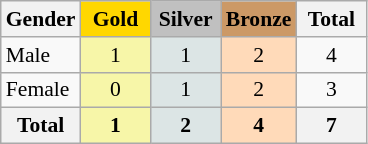<table class="wikitable sortable collapsible"style="font-size:90%; text-align:center;">
<tr>
<th>Gender</th>
<th width=40 style="background-color:gold;">Gold</th>
<th width=40 style="background-color:silver;">Silver</th>
<th width=40 style="background-color:#c96;">Bronze</th>
<th width=40>Total</th>
</tr>
<tr>
<td style="text-align:left">Male</td>
<td style="background:#F7F6A8">1</td>
<td style="background:#DCE5E5">1</td>
<td style="background:#FFDAB9">2</td>
<td>4</td>
</tr>
<tr>
<td style="text-align:left">Female</td>
<td style="background:#F7F6A8">0</td>
<td style="background:#DCE5E5">1</td>
<td style="background:#FFDAB9">2</td>
<td>3</td>
</tr>
<tr>
<th>Total</th>
<th style="background:#F7F6A8">1</th>
<th style="background:#DCE5E5">2</th>
<th style="background:#FFDAB9">4</th>
<th>7</th>
</tr>
</table>
